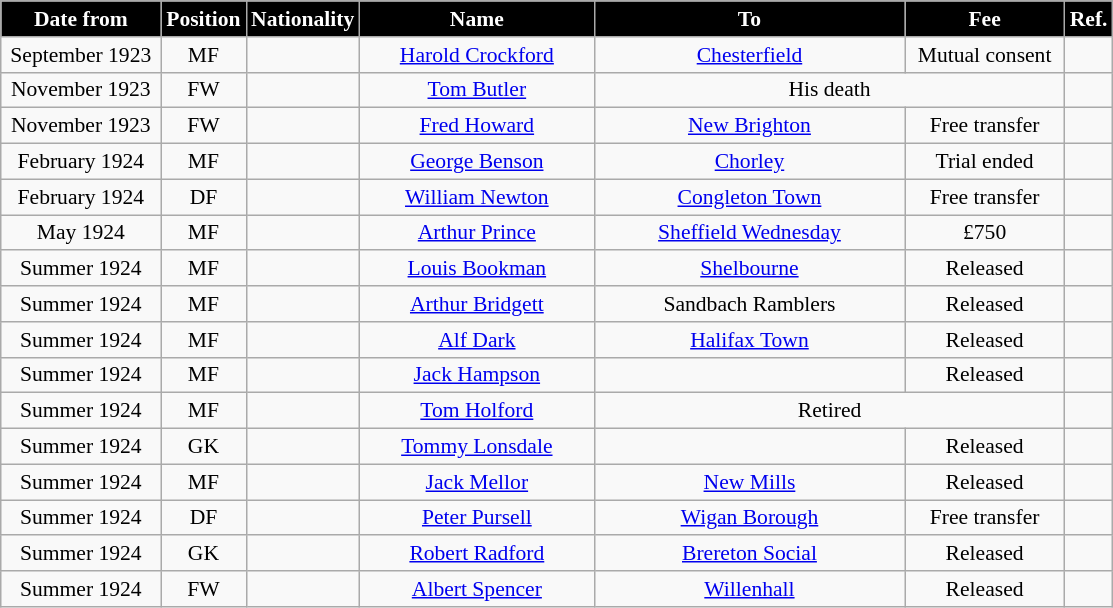<table class="wikitable" style="text-align:center; font-size:90%; ">
<tr>
<th style="background:#000000; color:white; width:100px;">Date from</th>
<th style="background:#000000; color:white; width:50px;">Position</th>
<th style="background:#000000; color:white; width:50px;">Nationality</th>
<th style="background:#000000; color:white; width:150px;">Name</th>
<th style="background:#000000; color:white; width:200px;">To</th>
<th style="background:#000000; color:white; width:100px;">Fee</th>
<th style="background:#000000; color:white; width:25px;">Ref.</th>
</tr>
<tr>
<td>September 1923</td>
<td>MF</td>
<td></td>
<td><a href='#'>Harold Crockford</a></td>
<td><a href='#'>Chesterfield</a></td>
<td>Mutual consent</td>
<td></td>
</tr>
<tr>
<td>November 1923</td>
<td>FW</td>
<td></td>
<td><a href='#'>Tom Butler</a></td>
<td colspan="2">His death</td>
<td></td>
</tr>
<tr>
<td>November 1923</td>
<td>FW</td>
<td></td>
<td><a href='#'>Fred Howard</a></td>
<td><a href='#'>New Brighton</a></td>
<td>Free transfer</td>
<td></td>
</tr>
<tr>
<td>February 1924</td>
<td>MF</td>
<td></td>
<td><a href='#'>George Benson</a></td>
<td><a href='#'>Chorley</a></td>
<td>Trial ended</td>
<td></td>
</tr>
<tr>
<td>February 1924</td>
<td>DF</td>
<td></td>
<td><a href='#'>William Newton</a></td>
<td><a href='#'>Congleton Town</a></td>
<td>Free transfer</td>
<td></td>
</tr>
<tr>
<td>May 1924</td>
<td>MF</td>
<td></td>
<td><a href='#'>Arthur Prince</a></td>
<td><a href='#'>Sheffield Wednesday</a></td>
<td>£750</td>
<td></td>
</tr>
<tr>
<td>Summer 1924</td>
<td>MF</td>
<td></td>
<td><a href='#'>Louis Bookman</a></td>
<td> <a href='#'>Shelbourne</a></td>
<td>Released</td>
<td></td>
</tr>
<tr>
<td>Summer 1924</td>
<td>MF</td>
<td></td>
<td><a href='#'>Arthur Bridgett</a></td>
<td>Sandbach Ramblers</td>
<td>Released</td>
<td></td>
</tr>
<tr>
<td>Summer 1924</td>
<td>MF</td>
<td></td>
<td><a href='#'>Alf Dark</a></td>
<td><a href='#'>Halifax Town</a></td>
<td>Released</td>
<td></td>
</tr>
<tr>
<td>Summer 1924</td>
<td>MF</td>
<td></td>
<td><a href='#'>Jack Hampson</a></td>
<td></td>
<td>Released</td>
<td></td>
</tr>
<tr>
<td>Summer 1924</td>
<td>MF</td>
<td></td>
<td><a href='#'>Tom Holford</a></td>
<td colspan="2">Retired</td>
<td></td>
</tr>
<tr>
<td>Summer 1924</td>
<td>GK</td>
<td></td>
<td><a href='#'>Tommy Lonsdale</a></td>
<td></td>
<td>Released</td>
<td></td>
</tr>
<tr>
<td>Summer 1924</td>
<td>MF</td>
<td></td>
<td><a href='#'>Jack Mellor</a></td>
<td><a href='#'>New Mills</a></td>
<td>Released</td>
<td></td>
</tr>
<tr>
<td>Summer 1924</td>
<td>DF</td>
<td></td>
<td><a href='#'>Peter Pursell</a></td>
<td><a href='#'>Wigan Borough</a></td>
<td>Free transfer</td>
<td></td>
</tr>
<tr>
<td>Summer 1924</td>
<td>GK</td>
<td></td>
<td><a href='#'>Robert Radford</a></td>
<td><a href='#'>Brereton Social</a></td>
<td>Released</td>
<td></td>
</tr>
<tr>
<td>Summer 1924</td>
<td>FW</td>
<td></td>
<td><a href='#'>Albert Spencer</a></td>
<td><a href='#'>Willenhall</a></td>
<td>Released</td>
<td></td>
</tr>
</table>
